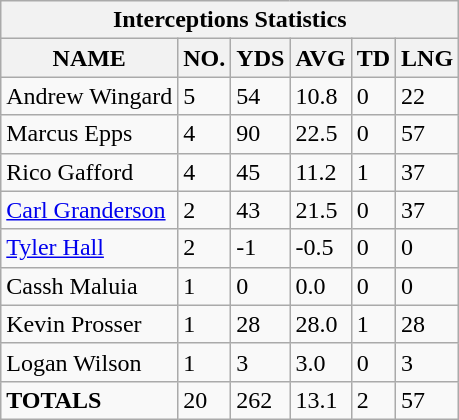<table class="wikitable sortable collapsible collapsed">
<tr>
<th colspan="16">Interceptions Statistics</th>
</tr>
<tr>
<th>NAME</th>
<th>NO.</th>
<th>YDS</th>
<th>AVG</th>
<th>TD</th>
<th>LNG</th>
</tr>
<tr>
<td>Andrew Wingard</td>
<td>5</td>
<td>54</td>
<td>10.8</td>
<td>0</td>
<td>22</td>
</tr>
<tr>
<td>Marcus Epps</td>
<td>4</td>
<td>90</td>
<td>22.5</td>
<td>0</td>
<td>57</td>
</tr>
<tr>
<td>Rico Gafford</td>
<td>4</td>
<td>45</td>
<td>11.2</td>
<td>1</td>
<td>37</td>
</tr>
<tr>
<td><a href='#'>Carl Granderson</a></td>
<td>2</td>
<td>43</td>
<td>21.5</td>
<td>0</td>
<td>37</td>
</tr>
<tr>
<td><a href='#'>Tyler Hall</a></td>
<td>2</td>
<td>-1</td>
<td>-0.5</td>
<td>0</td>
<td>0</td>
</tr>
<tr>
<td>Cassh Maluia</td>
<td>1</td>
<td>0</td>
<td>0.0</td>
<td>0</td>
<td>0</td>
</tr>
<tr>
<td>Kevin Prosser</td>
<td>1</td>
<td>28</td>
<td>28.0</td>
<td>1</td>
<td>28</td>
</tr>
<tr>
<td>Logan Wilson</td>
<td>1</td>
<td>3</td>
<td>3.0</td>
<td>0</td>
<td>3</td>
</tr>
<tr>
<td><strong>TOTALS</strong></td>
<td>20</td>
<td>262</td>
<td>13.1</td>
<td>2</td>
<td>57</td>
</tr>
</table>
